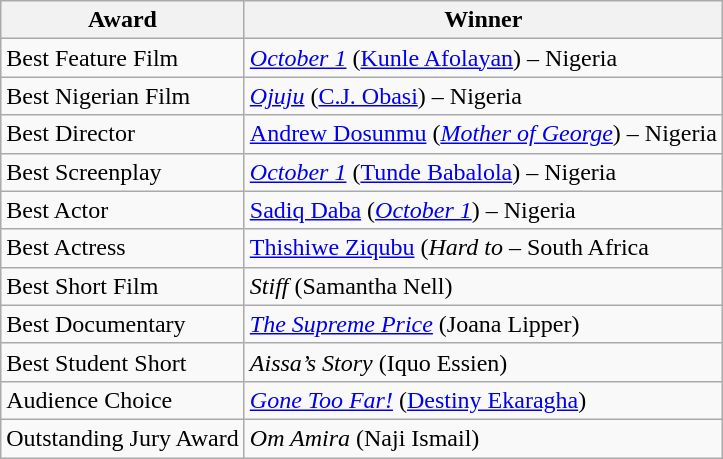<table class="wikitable">
<tr>
<th>Award</th>
<th>Winner</th>
</tr>
<tr>
<td>Best Feature Film</td>
<td><em><a href='#'>October 1</a></em> (<a href='#'>Kunle Afolayan</a>) – Nigeria</td>
</tr>
<tr>
<td>Best Nigerian Film</td>
<td><em><a href='#'>Ojuju</a></em> (<a href='#'>C.J. Obasi</a>) – Nigeria</td>
</tr>
<tr>
<td>Best Director</td>
<td><a href='#'>Andrew Dosunmu</a> (<em><a href='#'>Mother of George</a></em>) – Nigeria</td>
</tr>
<tr>
<td>Best Screenplay</td>
<td><em><a href='#'>October 1</a></em> (<a href='#'>Tunde Babalola</a>) – Nigeria</td>
</tr>
<tr>
<td>Best Actor</td>
<td><a href='#'>Sadiq Daba</a> (<em><a href='#'>October 1</a></em>) – Nigeria</td>
</tr>
<tr>
<td>Best Actress</td>
<td><a href='#'>Thishiwe Ziqubu</a> (<em>Hard to –</em> South Africa</td>
</tr>
<tr>
<td>Best Short Film</td>
<td><em>Stiff</em> (Samantha Nell)</td>
</tr>
<tr>
<td>Best Documentary</td>
<td><em><a href='#'>The Supreme Price</a></em> (Joana Lipper)</td>
</tr>
<tr>
<td>Best Student Short</td>
<td><em>Aissa’s Story</em> (Iquo Essien)</td>
</tr>
<tr>
<td>Audience Choice</td>
<td><em><a href='#'>Gone Too Far!</a></em> (<a href='#'>Destiny Ekaragha</a>)</td>
</tr>
<tr>
<td>Outstanding Jury Award</td>
<td><em>Om Amira</em> (Naji Ismail)</td>
</tr>
</table>
